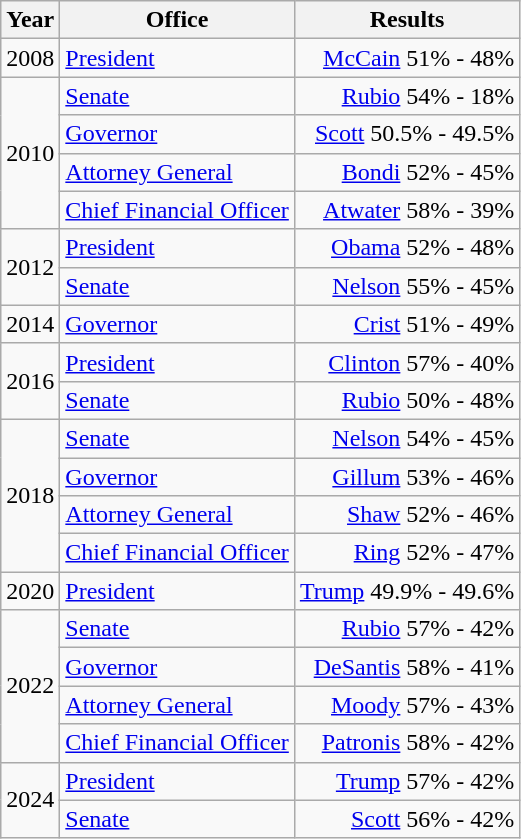<table class=wikitable>
<tr>
<th>Year</th>
<th>Office</th>
<th>Results</th>
</tr>
<tr>
<td>2008</td>
<td><a href='#'>President</a></td>
<td align="right" ><a href='#'>McCain</a> 51% - 48%</td>
</tr>
<tr>
<td rowspan=4>2010</td>
<td><a href='#'>Senate</a></td>
<td align="right" ><a href='#'>Rubio</a> 54% - 18%</td>
</tr>
<tr>
<td><a href='#'>Governor</a></td>
<td align="right" ><a href='#'>Scott</a> 50.5% - 49.5%</td>
</tr>
<tr>
<td><a href='#'>Attorney General</a></td>
<td align="right" ><a href='#'>Bondi</a> 52% - 45%</td>
</tr>
<tr>
<td><a href='#'>Chief Financial Officer</a></td>
<td align="right" ><a href='#'>Atwater</a> 58% - 39%</td>
</tr>
<tr>
<td rowspan=2>2012</td>
<td><a href='#'>President</a></td>
<td align="right" ><a href='#'>Obama</a> 52% - 48%</td>
</tr>
<tr>
<td><a href='#'>Senate</a></td>
<td align="right" ><a href='#'>Nelson</a> 55% - 45%</td>
</tr>
<tr>
<td>2014</td>
<td><a href='#'>Governor</a></td>
<td align="right" ><a href='#'>Crist</a> 51% - 49%</td>
</tr>
<tr>
<td rowspan=2>2016</td>
<td><a href='#'>President</a></td>
<td align="right" ><a href='#'>Clinton</a> 57% - 40%</td>
</tr>
<tr>
<td><a href='#'>Senate</a></td>
<td align="right" ><a href='#'>Rubio</a> 50% - 48%</td>
</tr>
<tr>
<td rowspan=4>2018</td>
<td><a href='#'>Senate</a></td>
<td align="right" ><a href='#'>Nelson</a> 54% - 45%</td>
</tr>
<tr>
<td><a href='#'>Governor</a></td>
<td align="right" ><a href='#'>Gillum</a> 53% - 46%</td>
</tr>
<tr>
<td><a href='#'>Attorney General</a></td>
<td align="right" ><a href='#'>Shaw</a> 52% - 46%</td>
</tr>
<tr>
<td><a href='#'>Chief Financial Officer</a></td>
<td align="right" ><a href='#'>Ring</a> 52% - 47%</td>
</tr>
<tr>
<td>2020</td>
<td><a href='#'>President</a></td>
<td align="right" ><a href='#'>Trump</a> 49.9% - 49.6%</td>
</tr>
<tr>
<td rowspan=4>2022</td>
<td><a href='#'>Senate</a></td>
<td align="right" ><a href='#'>Rubio</a> 57% - 42%</td>
</tr>
<tr>
<td><a href='#'>Governor</a></td>
<td align="right" ><a href='#'>DeSantis</a> 58% - 41%</td>
</tr>
<tr>
<td><a href='#'>Attorney General</a></td>
<td align="right" ><a href='#'>Moody</a> 57% - 43%</td>
</tr>
<tr>
<td><a href='#'>Chief Financial Officer</a></td>
<td align="right" ><a href='#'>Patronis</a> 58% - 42%</td>
</tr>
<tr>
<td rowspan=2>2024</td>
<td><a href='#'>President</a></td>
<td align="right" ><a href='#'>Trump</a> 57% - 42%</td>
</tr>
<tr>
<td><a href='#'>Senate</a></td>
<td align="right" ><a href='#'>Scott</a> 56% - 42%</td>
</tr>
</table>
